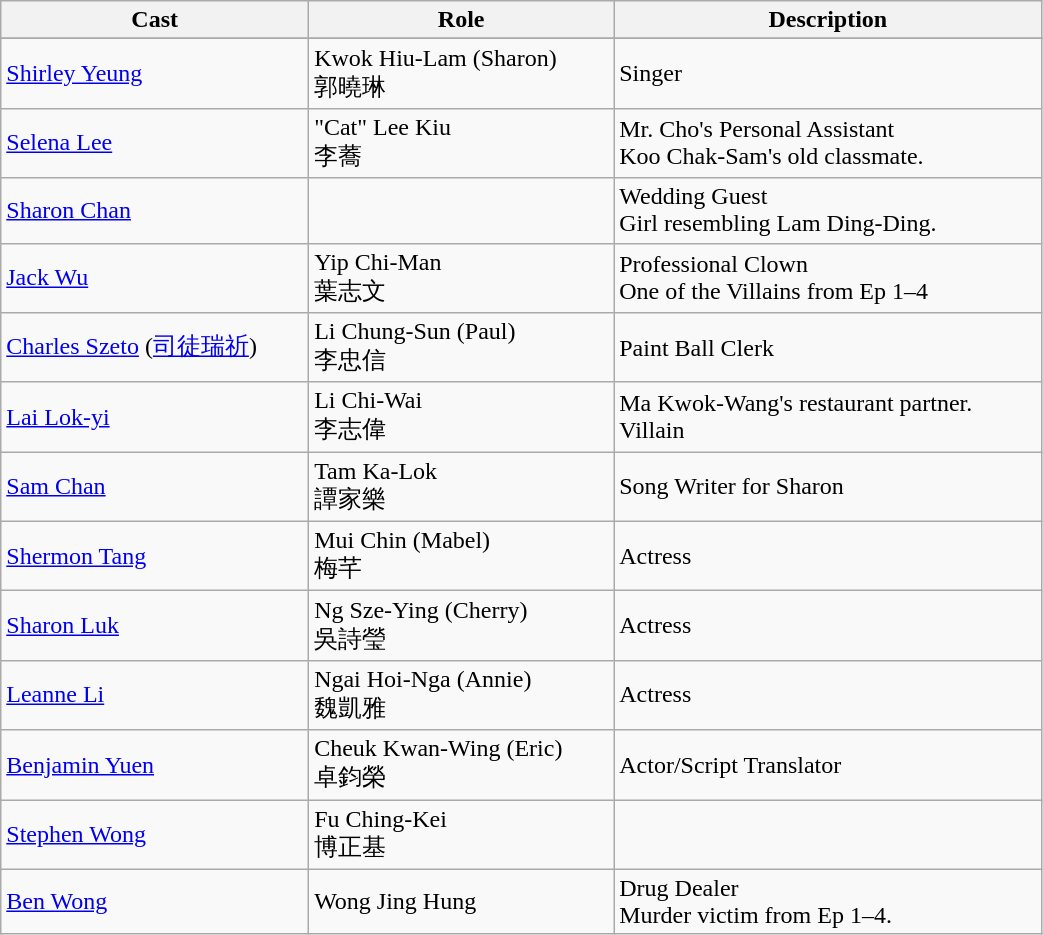<table class="wikitable" width="55%">
<tr>
<th>Cast</th>
<th>Role</th>
<th>Description</th>
</tr>
<tr>
</tr>
<tr>
<td><a href='#'>Shirley Yeung</a></td>
<td>Kwok Hiu-Lam (Sharon) <br> 郭曉琳</td>
<td>Singer</td>
</tr>
<tr>
<td><a href='#'>Selena Lee</a></td>
<td>"Cat" Lee Kiu <br> 李蕎</td>
<td>Mr. Cho's Personal Assistant <br> Koo Chak-Sam's old classmate.</td>
</tr>
<tr>
<td><a href='#'>Sharon Chan</a></td>
<td></td>
<td>Wedding Guest <br> Girl resembling Lam Ding-Ding.</td>
</tr>
<tr>
<td><a href='#'>Jack Wu</a></td>
<td>Yip Chi-Man <br> 葉志文</td>
<td>Professional Clown<br> One of the Villains from Ep 1–4</td>
</tr>
<tr>
<td><a href='#'>Charles Szeto</a> (<a href='#'>司徒瑞祈</a>)</td>
<td>Li Chung-Sun (Paul) <br> 李忠信</td>
<td>Paint Ball Clerk</td>
</tr>
<tr>
<td><a href='#'>Lai Lok-yi</a></td>
<td>Li Chi-Wai <br> 李志偉</td>
<td>Ma Kwok-Wang's restaurant partner.<br> Villain</td>
</tr>
<tr>
<td><a href='#'>Sam Chan</a></td>
<td>Tam Ka-Lok <br> 譚家樂</td>
<td>Song Writer for Sharon</td>
</tr>
<tr>
<td><a href='#'>Shermon Tang</a></td>
<td>Mui Chin (Mabel) <br> 梅芊</td>
<td>Actress</td>
</tr>
<tr>
<td><a href='#'>Sharon Luk</a></td>
<td>Ng Sze-Ying (Cherry) <br> 吳詩瑩</td>
<td>Actress</td>
</tr>
<tr>
<td><a href='#'>Leanne Li</a></td>
<td>Ngai Hoi-Nga (Annie) <br> 魏凱雅</td>
<td>Actress</td>
</tr>
<tr>
<td><a href='#'>Benjamin Yuen</a></td>
<td>Cheuk Kwan-Wing (Eric) <br> 卓鈞榮</td>
<td>Actor/Script Translator</td>
</tr>
<tr>
<td><a href='#'>Stephen Wong</a></td>
<td>Fu Ching-Kei <br> 博正基</td>
<td></td>
</tr>
<tr>
<td><a href='#'>Ben Wong</a></td>
<td>Wong Jing Hung</td>
<td>Drug Dealer<br> Murder victim from Ep 1–4.</td>
</tr>
</table>
